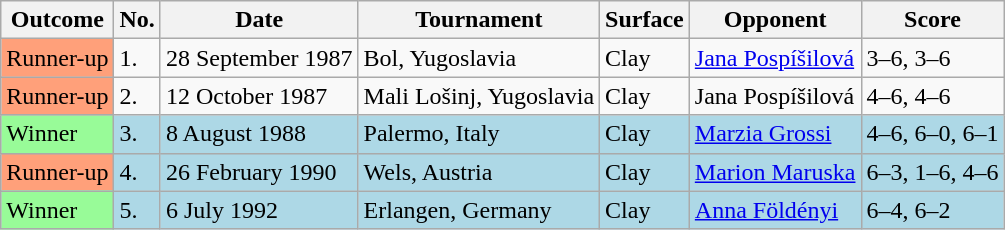<table class="sortable wikitable">
<tr>
<th>Outcome</th>
<th>No.</th>
<th>Date</th>
<th>Tournament</th>
<th>Surface</th>
<th>Opponent</th>
<th class="unsortable">Score</th>
</tr>
<tr>
<td bgcolor="FFA07A">Runner-up</td>
<td>1.</td>
<td>28 September 1987</td>
<td>Bol, Yugoslavia</td>
<td>Clay</td>
<td> <a href='#'>Jana Pospíšilová</a></td>
<td>3–6, 3–6</td>
</tr>
<tr>
<td bgcolor="FFA07A">Runner-up</td>
<td>2.</td>
<td>12 October 1987</td>
<td>Mali Lošinj, Yugoslavia</td>
<td>Clay</td>
<td> Jana Pospíšilová</td>
<td>4–6, 4–6</td>
</tr>
<tr style="background:lightblue;">
<td bgcolor="98FB98">Winner</td>
<td>3.</td>
<td>8 August 1988</td>
<td>Palermo, Italy</td>
<td>Clay</td>
<td> <a href='#'>Marzia Grossi</a></td>
<td>4–6, 6–0, 6–1</td>
</tr>
<tr style="background:lightblue;">
<td bgcolor="FFA07A">Runner-up</td>
<td>4.</td>
<td>26 February 1990</td>
<td>Wels, Austria</td>
<td>Clay</td>
<td> <a href='#'>Marion Maruska</a></td>
<td>6–3, 1–6, 4–6</td>
</tr>
<tr style="background:lightblue;">
<td bgcolor="98FB98">Winner</td>
<td>5.</td>
<td>6 July 1992</td>
<td>Erlangen, Germany</td>
<td>Clay</td>
<td> <a href='#'>Anna Földényi</a></td>
<td>6–4, 6–2</td>
</tr>
</table>
